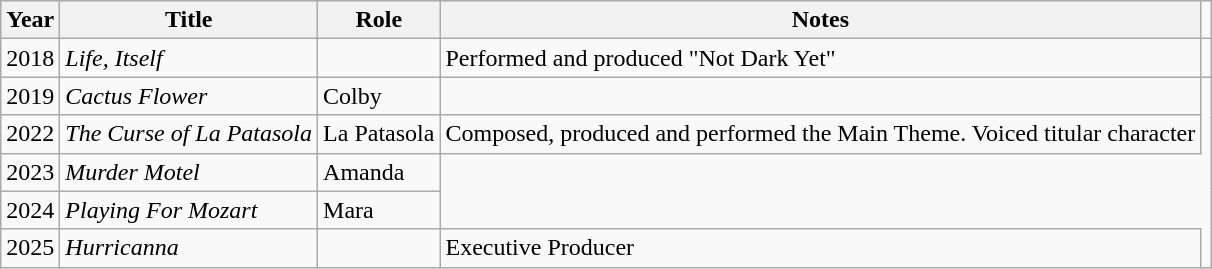<table class="wikitable">
<tr>
<th>Year</th>
<th>Title</th>
<th>Role</th>
<th>Notes</th>
</tr>
<tr>
<td>2018</td>
<td><em>Life, Itself</em></td>
<td></td>
<td>Performed and produced "Not Dark Yet"</td>
<td></td>
</tr>
<tr>
<td>2019</td>
<td><em>Cactus Flower</em></td>
<td>Colby</td>
<td></td>
</tr>
<tr>
<td>2022</td>
<td><em>The Curse of La Patasola</em></td>
<td>La Patasola</td>
<td>Composed, produced and performed the Main Theme. Voiced titular character</td>
</tr>
<tr>
<td>2023</td>
<td><em>Murder Motel</em></td>
<td>Amanda</td>
</tr>
<tr>
<td>2024</td>
<td><em>Playing For Mozart</em></td>
<td>Mara</td>
</tr>
<tr>
<td>2025</td>
<td><em>Hurricanna</em></td>
<td></td>
<td>Executive Producer</td>
</tr>
</table>
